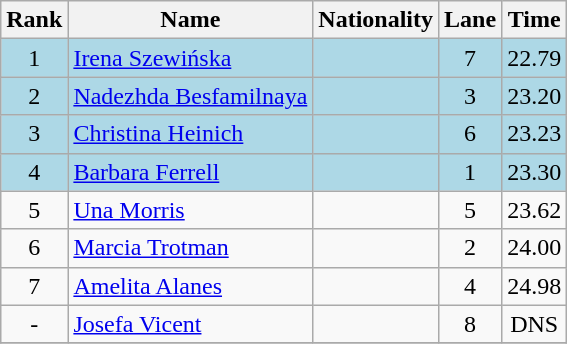<table class="wikitable sortable" style="text-align:center">
<tr>
<th>Rank</th>
<th>Name</th>
<th>Nationality</th>
<th>Lane</th>
<th>Time</th>
</tr>
<tr bgcolor=lightblue>
<td>1</td>
<td align=left><a href='#'>Irena Szewińska</a></td>
<td align=left></td>
<td>7</td>
<td>22.79</td>
</tr>
<tr bgcolor=lightblue>
<td>2</td>
<td align=left><a href='#'>Nadezhda Besfamilnaya</a></td>
<td align=left></td>
<td>3</td>
<td>23.20</td>
</tr>
<tr bgcolor=lightblue>
<td>3</td>
<td align=left><a href='#'>Christina Heinich</a></td>
<td align=left></td>
<td>6</td>
<td>23.23</td>
</tr>
<tr bgcolor=lightblue>
<td>4</td>
<td align=left><a href='#'>Barbara Ferrell</a></td>
<td align=left></td>
<td>1</td>
<td>23.30</td>
</tr>
<tr>
<td>5</td>
<td align=left><a href='#'>Una Morris</a></td>
<td align=left></td>
<td>5</td>
<td>23.62</td>
</tr>
<tr>
<td>6</td>
<td align=left><a href='#'>Marcia Trotman</a></td>
<td align=left></td>
<td>2</td>
<td>24.00</td>
</tr>
<tr>
<td>7</td>
<td align=left><a href='#'>Amelita Alanes</a></td>
<td align=left></td>
<td>4</td>
<td>24.98</td>
</tr>
<tr>
<td>-</td>
<td align=left><a href='#'>Josefa Vicent</a></td>
<td align=left></td>
<td>8</td>
<td>DNS</td>
</tr>
<tr>
</tr>
</table>
